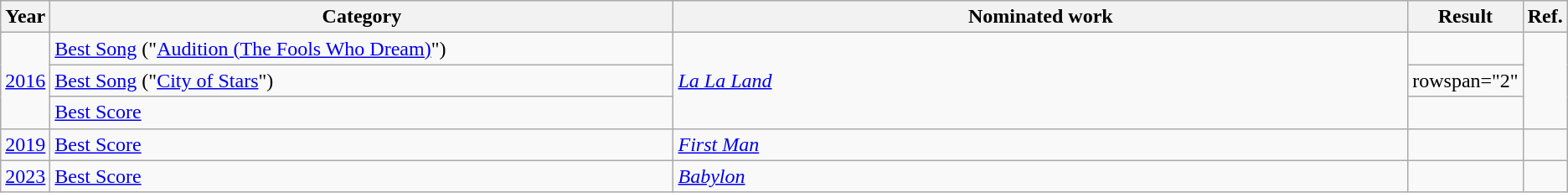<table class=wikitable>
<tr>
<th scope="col" style="width:1em;">Year</th>
<th scope="col" style="width:33em;">Category</th>
<th scope="col" style="width:39em;">Nominated work</th>
<th scope="col" style="width:5em;">Result</th>
<th scope="col" style="width:1em;">Ref.</th>
</tr>
<tr>
<td rowspan="3"><a href='#'>2016</a></td>
<td><a href='#'>Best Song</a> ("<a href='#'>Audition (The Fools Who Dream)</a>")</td>
<td rowspan="3"><em><a href='#'>La La Land</a></em></td>
<td></td>
<td rowspan="3"></td>
</tr>
<tr>
<td><a href='#'>Best Song</a> ("<a href='#'>City of Stars</a>")</td>
<td>rowspan="2" </td>
</tr>
<tr>
<td><a href='#'>Best Score</a></td>
</tr>
<tr>
<td><a href='#'>2019</a></td>
<td><a href='#'>Best Score</a></td>
<td><em><a href='#'>First Man</a></em></td>
<td></td>
</tr>
<tr>
<td><a href='#'>2023</a></td>
<td><a href='#'>Best Score</a></td>
<td><em><a href='#'>Babylon</a></em></td>
<td></td>
<td></td>
</tr>
</table>
